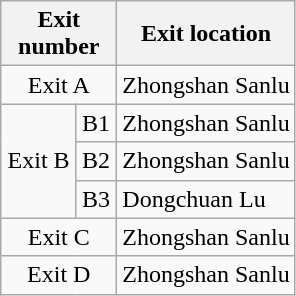<table class="wikitable">
<tr>
<th style="width:70px" colspan="2">Exit number</th>
<th>Exit location</th>
</tr>
<tr>
<td align="center" colspan="2">Exit A</td>
<td>Zhongshan Sanlu</td>
</tr>
<tr>
<td align="center" rowspan="3">Exit B</td>
<td>B1</td>
<td>Zhongshan Sanlu</td>
</tr>
<tr>
<td>B2</td>
<td>Zhongshan Sanlu</td>
</tr>
<tr>
<td>B3</td>
<td>Dongchuan Lu</td>
</tr>
<tr>
<td align="center" colspan="2">Exit C</td>
<td>Zhongshan Sanlu</td>
</tr>
<tr>
<td align="center" colspan="2">Exit D</td>
<td>Zhongshan Sanlu</td>
</tr>
</table>
